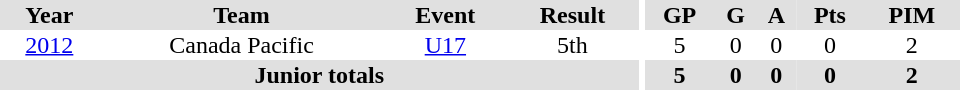<table border="0" cellpadding="1" cellspacing="0" ID="Table3" style="text-align:center; width:40em">
<tr ALIGN="center" bgcolor="#e0e0e0">
<th>Year</th>
<th>Team</th>
<th>Event</th>
<th>Result</th>
<th rowspan="99" bgcolor="#ffffff"></th>
<th>GP</th>
<th>G</th>
<th>A</th>
<th>Pts</th>
<th>PIM</th>
</tr>
<tr>
<td><a href='#'>2012</a></td>
<td>Canada Pacific</td>
<td><a href='#'>U17</a></td>
<td>5th</td>
<td>5</td>
<td>0</td>
<td>0</td>
<td>0</td>
<td>2</td>
</tr>
<tr bgcolor="#e0e0e0">
<th colspan="4">Junior totals</th>
<th>5</th>
<th>0</th>
<th>0</th>
<th>0</th>
<th>2</th>
</tr>
</table>
